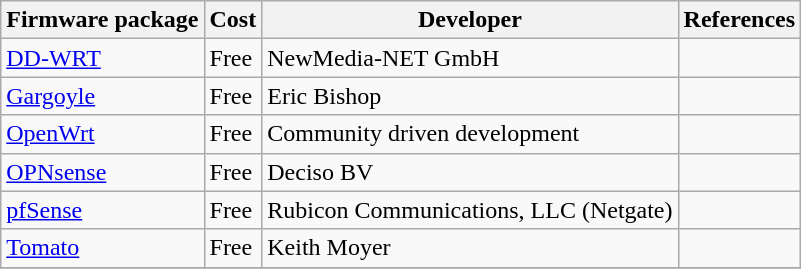<table class=wikitable>
<tr>
<th>Firmware package</th>
<th>Cost</th>
<th>Developer</th>
<th>References</th>
</tr>
<tr>
<td><a href='#'>DD-WRT</a></td>
<td>Free</td>
<td>NewMedia-NET GmbH</td>
<td></td>
</tr>
<tr>
<td><a href='#'>Gargoyle</a></td>
<td>Free</td>
<td>Eric Bishop</td>
<td></td>
</tr>
<tr>
<td><a href='#'>OpenWrt</a></td>
<td>Free</td>
<td>Community driven development</td>
<td></td>
</tr>
<tr>
<td><a href='#'>OPNsense</a></td>
<td>Free</td>
<td>Deciso BV</td>
<td></td>
</tr>
<tr>
<td><a href='#'>pfSense</a></td>
<td>Free</td>
<td>Rubicon Communications, LLC (Netgate)</td>
<td></td>
</tr>
<tr>
<td><a href='#'>Tomato</a></td>
<td>Free</td>
<td>Keith Moyer</td>
<td></td>
</tr>
<tr>
</tr>
</table>
